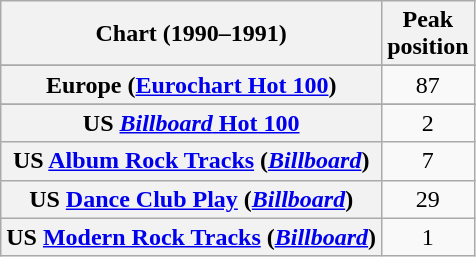<table class="wikitable sortable plainrowheaders" style="text-align:center">
<tr>
<th>Chart (1990–1991)</th>
<th>Peak<br>position</th>
</tr>
<tr>
</tr>
<tr>
</tr>
<tr>
<th scope="row">Europe (<a href='#'>Eurochart Hot 100</a>)</th>
<td>87</td>
</tr>
<tr>
</tr>
<tr>
</tr>
<tr>
</tr>
<tr>
</tr>
<tr>
</tr>
<tr>
<th scope="row">US <a href='#'><em>Billboard</em> Hot 100</a></th>
<td>2</td>
</tr>
<tr>
<th scope="row">US <a href='#'>Album Rock Tracks</a> (<em><a href='#'>Billboard</a></em>)</th>
<td>7</td>
</tr>
<tr>
<th scope="row">US <a href='#'>Dance Club Play</a> (<em><a href='#'>Billboard</a></em>)</th>
<td>29</td>
</tr>
<tr>
<th scope="row">US <a href='#'>Modern Rock Tracks</a> (<em><a href='#'>Billboard</a></em>)</th>
<td>1</td>
</tr>
</table>
